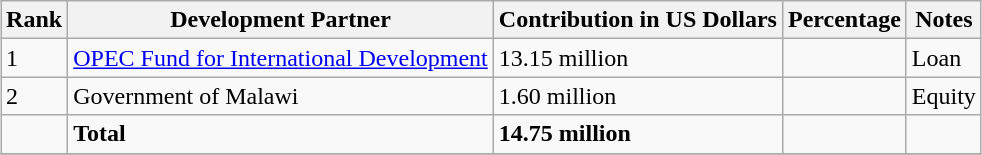<table class="wikitable sortable" style="margin: 0.5em auto">
<tr>
<th>Rank</th>
<th>Development Partner</th>
<th>Contribution in US Dollars</th>
<th>Percentage</th>
<th>Notes</th>
</tr>
<tr>
<td>1</td>
<td><a href='#'>OPEC Fund for International Development</a></td>
<td>13.15 million</td>
<td></td>
<td>Loan</td>
</tr>
<tr>
<td>2</td>
<td>Government of Malawi</td>
<td>1.60 million</td>
<td></td>
<td>Equity</td>
</tr>
<tr>
<td></td>
<td><strong>Total</strong></td>
<td><strong>14.75 million</strong></td>
<td></td>
<td></td>
</tr>
<tr>
</tr>
</table>
